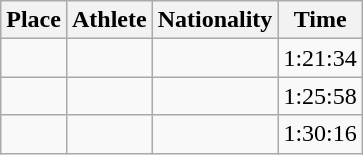<table class="wikitable sortable">
<tr>
<th scope="col">Place</th>
<th scope="col">Athlete</th>
<th scope="col">Nationality</th>
<th scope="col">Time</th>
</tr>
<tr>
<td></td>
<td></td>
<td></td>
<td>1:21:34</td>
</tr>
<tr>
<td></td>
<td></td>
<td></td>
<td>1:25:58</td>
</tr>
<tr>
<td></td>
<td></td>
<td></td>
<td>1:30:16</td>
</tr>
</table>
